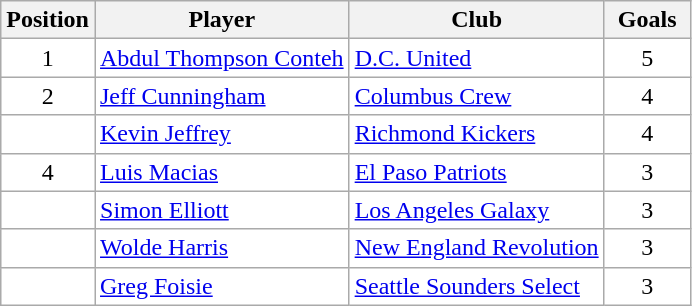<table class="wikitable">
<tr>
<th width="50px">Position</th>
<th>Player</th>
<th>Club</th>
<th width="50px">Goals</th>
</tr>
<tr align="center" valign="top" bgcolor="#FFFFFF">
<td>1</td>
<td align="left"><a href='#'>Abdul Thompson Conteh</a></td>
<td align="left"><a href='#'>D.C. United</a></td>
<td>5</td>
</tr>
<tr align="center" valign="top" bgcolor="#FFFFFF">
<td>2</td>
<td align="left"><a href='#'>Jeff Cunningham</a></td>
<td align="left"><a href='#'>Columbus Crew</a></td>
<td>4</td>
</tr>
<tr align="center" valign="top" bgcolor="#FFFFFF">
<td></td>
<td align="left"><a href='#'>Kevin Jeffrey</a></td>
<td align="left"><a href='#'>Richmond Kickers</a></td>
<td>4</td>
</tr>
<tr align="center" valign="top" bgcolor="#FFFFFF">
<td>4</td>
<td align="left"><a href='#'>Luis Macias</a></td>
<td align="left"><a href='#'>El Paso Patriots</a></td>
<td>3</td>
</tr>
<tr align="center" valign="top" bgcolor="#FFFFFF">
<td></td>
<td align="left"><a href='#'>Simon Elliott</a></td>
<td align="left"><a href='#'>Los Angeles Galaxy</a></td>
<td>3</td>
</tr>
<tr align="center" valign="top" bgcolor="#FFFFFF">
<td></td>
<td align="left"><a href='#'>Wolde Harris</a></td>
<td align="left"><a href='#'>New England Revolution</a></td>
<td>3</td>
</tr>
<tr align="center" valign="top" bgcolor="#FFFFFF">
<td></td>
<td align="left"><a href='#'>Greg Foisie</a></td>
<td align="left"><a href='#'>Seattle Sounders Select</a></td>
<td>3</td>
</tr>
</table>
